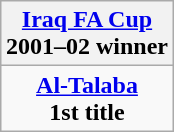<table class="wikitable" style="text-align: center; margin: 0 auto;">
<tr>
<th><a href='#'>Iraq FA Cup</a><br>2001–02 winner</th>
</tr>
<tr>
<td><strong><a href='#'>Al-Talaba</a></strong><br><strong>1st title</strong></td>
</tr>
</table>
